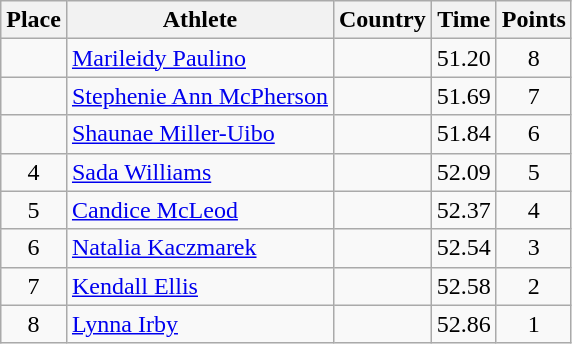<table class="wikitable">
<tr>
<th>Place</th>
<th>Athlete</th>
<th>Country</th>
<th>Time</th>
<th>Points</th>
</tr>
<tr>
<td align=center></td>
<td><a href='#'>Marileidy Paulino</a></td>
<td></td>
<td>51.20</td>
<td align=center>8</td>
</tr>
<tr>
<td align=center></td>
<td><a href='#'>Stephenie Ann McPherson</a></td>
<td></td>
<td>51.69</td>
<td align=center>7</td>
</tr>
<tr>
<td align=center></td>
<td><a href='#'>Shaunae Miller-Uibo</a></td>
<td></td>
<td>51.84</td>
<td align=center>6</td>
</tr>
<tr>
<td align=center>4</td>
<td><a href='#'>Sada Williams</a></td>
<td></td>
<td>52.09</td>
<td align=center>5</td>
</tr>
<tr>
<td align=center>5</td>
<td><a href='#'>Candice McLeod</a></td>
<td></td>
<td>52.37</td>
<td align=center>4</td>
</tr>
<tr>
<td align=center>6</td>
<td><a href='#'>Natalia Kaczmarek</a></td>
<td></td>
<td>52.54</td>
<td align=center>3</td>
</tr>
<tr>
<td align=center>7</td>
<td><a href='#'>Kendall Ellis</a></td>
<td></td>
<td>52.58</td>
<td align=center>2</td>
</tr>
<tr>
<td align=center>8</td>
<td><a href='#'>Lynna Irby</a></td>
<td></td>
<td>52.86</td>
<td align=center>1</td>
</tr>
</table>
